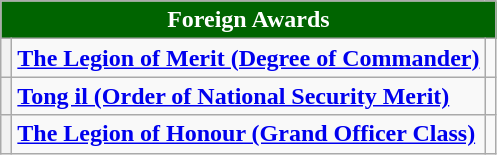<table class="wikitable">
<tr>
<th colspan="3" style="background:#006400; color:#FFFFFF; text-align:center"><strong>Foreign Awards</strong></th>
</tr>
<tr>
<th><strong></strong></th>
<td><strong><a href='#'>The Legion of Merit (Degree of Commander)</a></strong></td>
<td></td>
</tr>
<tr>
<th><strong></strong></th>
<td><a href='#'><strong>Tong il (Order of National Security Merit)</strong></a></td>
<td></td>
</tr>
<tr>
<th><strong></strong></th>
<td><a href='#'><strong>The Legion of Honour (Grand Officer Class)</strong></a></td>
<td></td>
</tr>
</table>
